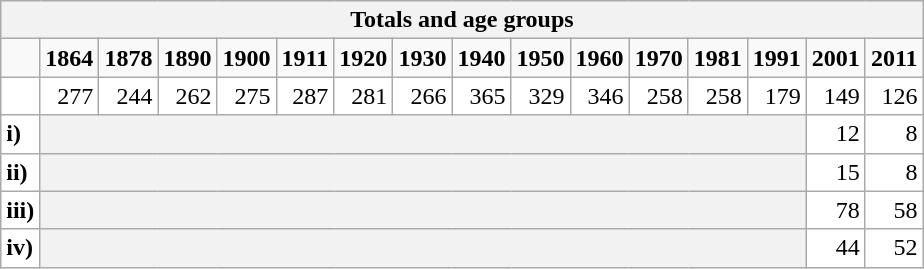<table class="wikitable">
<tr>
<th colspan="16">Totals and age groups</th>
</tr>
<tr>
<td></td>
<td align="center"><strong>1864</strong></td>
<td align="center"><strong>1878</strong></td>
<td align="center"><strong>1890</strong></td>
<td align="center"><strong>1900</strong></td>
<td align="center"><strong>1911</strong></td>
<td align="center"><strong>1920</strong></td>
<td align="center"><strong>1930</strong></td>
<td align="center"><strong>1940</strong></td>
<td align="center"><strong>1950</strong></td>
<td align="center"><strong>1960</strong></td>
<td align="center"><strong>1970</strong></td>
<td align="center"><strong>1981</strong></td>
<td align="center"><strong>1991</strong></td>
<td align="center"><strong>2001</strong></td>
<td align="center"><strong>2011</strong></td>
</tr>
<tr bgcolor="white">
<td></td>
<td align="right">277</td>
<td align="right">244</td>
<td align="right">262</td>
<td align="right">275</td>
<td align="right">287</td>
<td align="right">281</td>
<td align="right">266</td>
<td align="right">365</td>
<td align="right">329</td>
<td align="right">346</td>
<td align="right">258</td>
<td align="right">258</td>
<td align="right">179</td>
<td align="right">149</td>
<td align="right">126</td>
</tr>
<tr bgcolor="white">
<td><strong>i)</strong></td>
<th colspan="13"></th>
<td align="right">12</td>
<td align="right">8</td>
</tr>
<tr bgcolor="white">
<td><strong>ii)</strong></td>
<th colspan="13"></th>
<td align="right">15</td>
<td align="right">8</td>
</tr>
<tr bgcolor="white">
<td><strong>iii)</strong></td>
<th colspan="13"></th>
<td align="right">78</td>
<td align="right">58</td>
</tr>
<tr bgcolor="white">
<td><strong>iv)</strong></td>
<th colspan="13"></th>
<td align="right">44</td>
<td align="right">52</td>
</tr>
</table>
